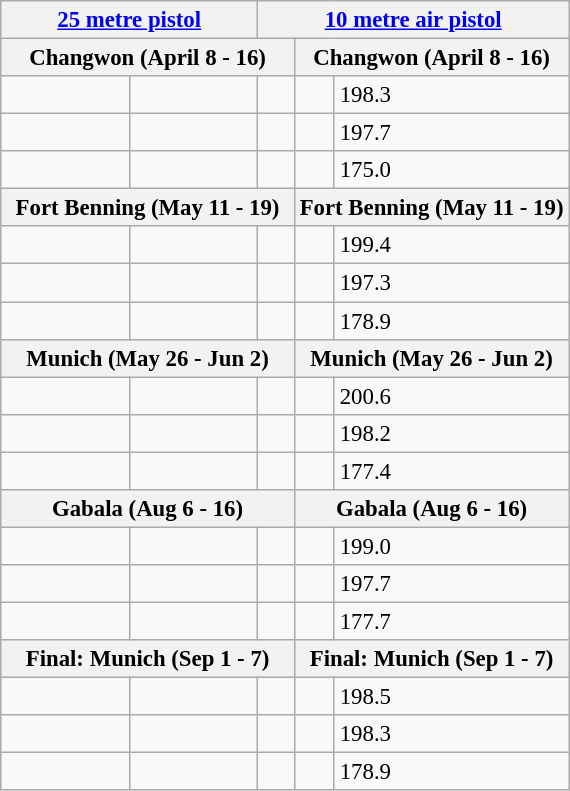<table class="wikitable" style="font-size: 95%">
<tr>
<th colspan=2><a href='#'>25 metre pistol</a></th>
<th colspan=3><a href='#'>10 metre air pistol</a></th>
</tr>
<tr>
<th colspan=3>Changwon (April 8 - 16)</th>
<th colspan=3>Changwon (April 8 - 16)</th>
</tr>
<tr>
<td></td>
<td></td>
<td></td>
<td></td>
<td>198.3</td>
</tr>
<tr>
<td></td>
<td></td>
<td></td>
<td></td>
<td>197.7</td>
</tr>
<tr>
<td></td>
<td></td>
<td></td>
<td></td>
<td>175.0</td>
</tr>
<tr>
<th colspan=3>Fort Benning (May 11 - 19)</th>
<th colspan=3>Fort Benning (May 11 - 19)</th>
</tr>
<tr>
<td></td>
<td></td>
<td></td>
<td></td>
<td>199.4</td>
</tr>
<tr>
<td></td>
<td></td>
<td></td>
<td></td>
<td>197.3</td>
</tr>
<tr>
<td></td>
<td></td>
<td></td>
<td></td>
<td>178.9</td>
</tr>
<tr>
<th colspan=3>Munich (May 26 - Jun 2)</th>
<th colspan=3>Munich (May 26 - Jun 2)</th>
</tr>
<tr>
<td></td>
<td></td>
<td></td>
<td></td>
<td>200.6</td>
</tr>
<tr>
<td></td>
<td></td>
<td></td>
<td></td>
<td>198.2</td>
</tr>
<tr>
<td></td>
<td></td>
<td></td>
<td></td>
<td>177.4</td>
</tr>
<tr>
<th colspan=3>Gabala (Aug 6 - 16)</th>
<th colspan=3>Gabala (Aug 6 - 16)</th>
</tr>
<tr>
<td></td>
<td></td>
<td></td>
<td></td>
<td>199.0</td>
</tr>
<tr>
<td></td>
<td></td>
<td></td>
<td></td>
<td>197.7</td>
</tr>
<tr>
<td></td>
<td></td>
<td></td>
<td></td>
<td>177.7</td>
</tr>
<tr>
<th colspan=3>Final: Munich (Sep 1 - 7)</th>
<th colspan=3>Final: Munich (Sep 1 - 7)</th>
</tr>
<tr>
<td></td>
<td></td>
<td></td>
<td></td>
<td>198.5</td>
</tr>
<tr>
<td></td>
<td></td>
<td></td>
<td></td>
<td>198.3</td>
</tr>
<tr>
<td></td>
<td></td>
<td></td>
<td></td>
<td>178.9</td>
</tr>
</table>
